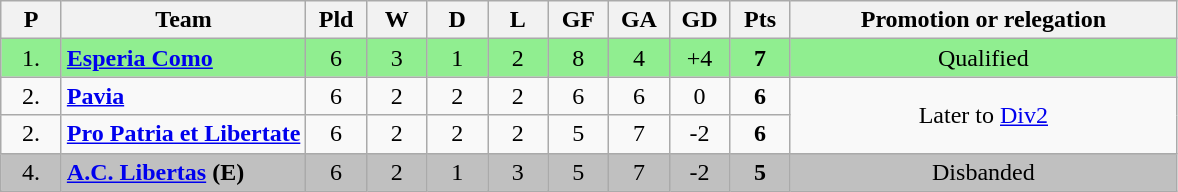<table class="wikitable sortable" style="text-align: center;">
<tr>
<th width=33>P<br></th>
<th>Team<br></th>
<th width=33>Pld<br></th>
<th width=33>W<br></th>
<th width=33>D<br></th>
<th width=33>L<br></th>
<th width=33>GF<br></th>
<th width=33>GA<br></th>
<th width=33>GD<br></th>
<th width=33>Pts<br></th>
<th class="unsortable" width=250>Promotion or relegation<br></th>
</tr>
<tr style="background: #90EE90;">
<td>1.</td>
<td align="left"><strong><a href='#'>Esperia Como</a></strong></td>
<td>6</td>
<td>3</td>
<td>1</td>
<td>2</td>
<td>8</td>
<td>4</td>
<td>+4</td>
<td><strong>7</strong></td>
<td>Qualified</td>
</tr>
<tr>
<td>2.</td>
<td align="left"><strong><a href='#'>Pavia</a></strong></td>
<td>6</td>
<td>2</td>
<td>2</td>
<td>2</td>
<td>6</td>
<td>6</td>
<td>0</td>
<td><strong>6</strong></td>
<td rowspan=2>Later to <a href='#'>Div2</a></td>
</tr>
<tr>
<td>2.</td>
<td align="left"><strong><a href='#'>Pro Patria et Libertate</a></strong></td>
<td>6</td>
<td>2</td>
<td>2</td>
<td>2</td>
<td>5</td>
<td>7</td>
<td>-2</td>
<td><strong>6</strong></td>
</tr>
<tr style="background: silver;">
<td>4.</td>
<td align="left"><strong><a href='#'>A.C. Libertas</a> (E)</strong></td>
<td>6</td>
<td>2</td>
<td>1</td>
<td>3</td>
<td>5</td>
<td>7</td>
<td>-2</td>
<td><strong>5</strong></td>
<td>Disbanded</td>
</tr>
</table>
